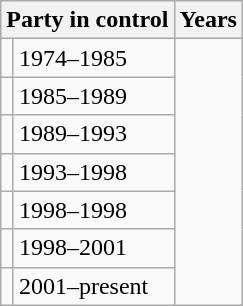<table class="wikitable">
<tr>
<th colspan="2">Party in control</th>
<th>Years</th>
</tr>
<tr>
<td></td>
<td>1974–1985</td>
</tr>
<tr>
<td></td>
<td>1985–1989</td>
</tr>
<tr>
<td></td>
<td>1989–1993</td>
</tr>
<tr>
<td></td>
<td>1993–1998</td>
</tr>
<tr>
<td></td>
<td>1998–1998</td>
</tr>
<tr>
<td></td>
<td>1998–2001</td>
</tr>
<tr>
<td></td>
<td>2001–present</td>
</tr>
</table>
